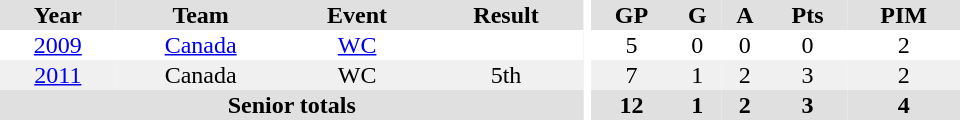<table border="0" cellpadding="1" cellspacing="0" ID="Table3" style="text-align:center; width:40em;">
<tr bgcolor="#e0e0e0">
<th>Year</th>
<th>Team</th>
<th>Event</th>
<th>Result</th>
<th rowspan="99" bgcolor="#ffffff"></th>
<th>GP</th>
<th>G</th>
<th>A</th>
<th>Pts</th>
<th>PIM</th>
</tr>
<tr>
<td><a href='#'>2009</a></td>
<td><a href='#'>Canada</a></td>
<td><a href='#'>WC</a></td>
<td></td>
<td>5</td>
<td>0</td>
<td>0</td>
<td>0</td>
<td>2</td>
</tr>
<tr bgcolor="#f0f0f0">
<td><a href='#'>2011</a></td>
<td>Canada</td>
<td>WC</td>
<td>5th</td>
<td>7</td>
<td>1</td>
<td>2</td>
<td>3</td>
<td>2</td>
</tr>
<tr bgcolor="#e0e0e0">
<th colspan="4">Senior totals</th>
<th>12</th>
<th>1</th>
<th>2</th>
<th>3</th>
<th>4</th>
</tr>
</table>
